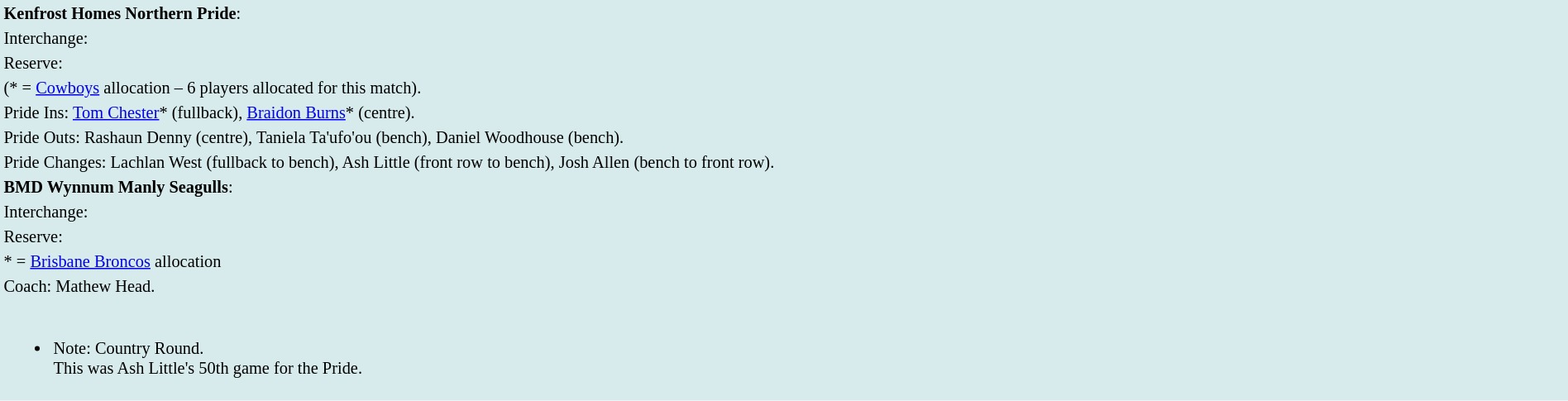<table style="background:#d7ebed; font-size:85%; width:100%;">
<tr>
<td><strong>Kenfrost Homes Northern Pride</strong>:             </td>
</tr>
<tr>
<td>Interchange:    </td>
</tr>
<tr>
<td>Reserve: </td>
</tr>
<tr>
<td>(* = <a href='#'>Cowboys</a> allocation – 6 players allocated for this match).</td>
</tr>
<tr>
<td>Pride Ins: <a href='#'>Tom Chester</a>* (fullback), <a href='#'>Braidon Burns</a>* (centre).</td>
</tr>
<tr>
<td>Pride Outs: Rashaun Denny (centre), Taniela Ta'ufo'ou (bench), Daniel Woodhouse (bench).</td>
</tr>
<tr>
<td>Pride Changes: Lachlan West (fullback to bench), Ash Little (front row to bench), Josh Allen (bench to front row).</td>
</tr>
<tr>
<td><strong>BMD Wynnum Manly Seagulls</strong>:             </td>
</tr>
<tr>
<td>Interchange:    </td>
</tr>
<tr>
<td>Reserve: </td>
</tr>
<tr>
<td>* = <a href='#'>Brisbane Broncos</a> allocation</td>
</tr>
<tr>
<td>Coach: Mathew Head.</td>
</tr>
<tr>
<td><br><ul><li>Note: Country Round.<br>This was Ash Little's 50th game for the Pride.</li></ul></td>
</tr>
<tr>
</tr>
</table>
